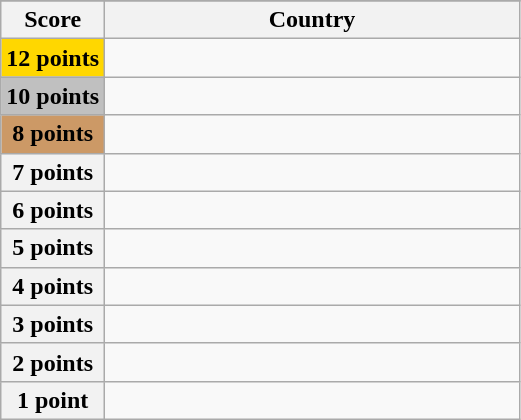<table class="wikitable">
<tr>
</tr>
<tr>
<th scope="col" width="20%">Score</th>
<th scope="col">Country</th>
</tr>
<tr>
<th scope="row" style="background:gold">12 points</th>
<td></td>
</tr>
<tr>
<th scope="row" style="background:silver">10 points</th>
<td></td>
</tr>
<tr>
<th scope="row" style="background:#CC9966">8 points</th>
<td></td>
</tr>
<tr>
<th scope="row">7 points</th>
<td></td>
</tr>
<tr>
<th scope="row">6 points</th>
<td></td>
</tr>
<tr>
<th scope="row">5 points</th>
<td></td>
</tr>
<tr>
<th scope="row">4 points</th>
<td></td>
</tr>
<tr>
<th scope="row">3 points</th>
<td></td>
</tr>
<tr>
<th scope="row">2 points</th>
<td></td>
</tr>
<tr>
<th scope="row">1 point</th>
<td></td>
</tr>
</table>
